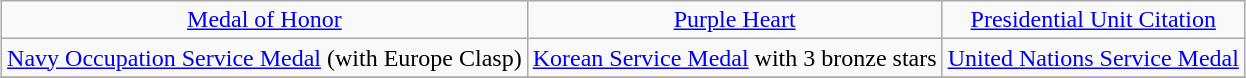<table class="wikitable" style="margin:1em auto; text-align:center;">
<tr>
<td><a href='#'>Medal of Honor</a></td>
<td><a href='#'>Purple Heart</a></td>
<td><a href='#'>Presidential Unit Citation</a></td>
</tr>
<tr>
<td><a href='#'>Navy Occupation Service Medal</a> (with Europe Clasp)</td>
<td><a href='#'>Korean Service Medal</a> with 3 bronze stars</td>
<td><a href='#'>United Nations Service Medal</a></td>
</tr>
<tr>
</tr>
</table>
